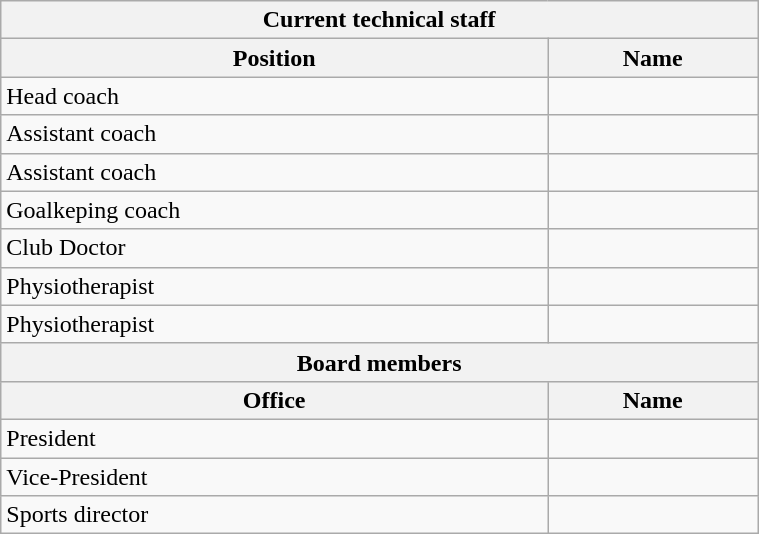<table class="wikitable" width=40% style="text-align:left;font-size:100%;">
<tr>
<th colspan="4">Current technical staff</th>
</tr>
<tr>
<th>Position</th>
<th>Name</th>
</tr>
<tr>
<td>Head coach</td>
<td> </td>
</tr>
<tr>
<td>Assistant coach</td>
<td> </td>
</tr>
<tr>
<td>Assistant coach</td>
<td> </td>
</tr>
<tr>
<td>Goalkeping coach</td>
<td> </td>
</tr>
<tr>
<td>Club Doctor</td>
<td> </td>
</tr>
<tr>
<td>Physiotherapist</td>
<td> </td>
</tr>
<tr>
<td>Physiotherapist</td>
<td> </td>
</tr>
<tr>
<th colspan="2">Board members</th>
</tr>
<tr>
<th>Office</th>
<th>Name</th>
</tr>
<tr>
<td>President</td>
<td> </td>
</tr>
<tr>
<td>Vice-President</td>
<td> </td>
</tr>
<tr>
<td>Sports director</td>
<td> </td>
</tr>
</table>
